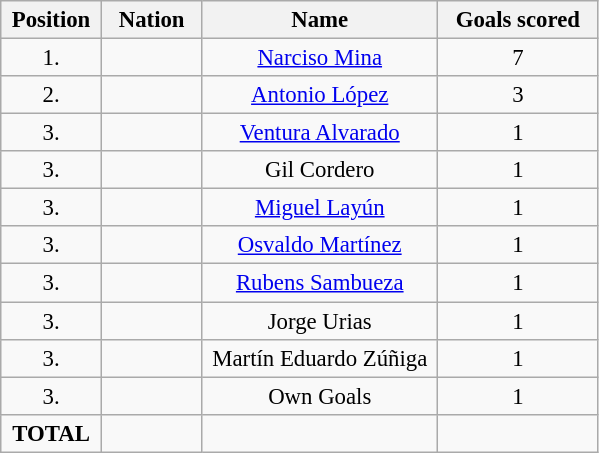<table class="wikitable" style="font-size: 95%; text-align: center;">
<tr>
<th width=60>Position</th>
<th width=60>Nation</th>
<th width=150>Name</th>
<th width=100>Goals scored</th>
</tr>
<tr>
<td>1.</td>
<td></td>
<td><a href='#'>Narciso Mina</a></td>
<td>7</td>
</tr>
<tr>
<td>2.</td>
<td></td>
<td><a href='#'>Antonio López</a></td>
<td>3</td>
</tr>
<tr>
<td>3.</td>
<td></td>
<td><a href='#'>Ventura Alvarado</a></td>
<td>1</td>
</tr>
<tr>
<td>3.</td>
<td></td>
<td>Gil Cordero</td>
<td>1</td>
</tr>
<tr>
<td>3.</td>
<td></td>
<td><a href='#'>Miguel Layún</a></td>
<td>1</td>
</tr>
<tr>
<td>3.</td>
<td></td>
<td><a href='#'>Osvaldo Martínez</a></td>
<td>1</td>
</tr>
<tr>
<td>3.</td>
<td></td>
<td><a href='#'>Rubens Sambueza</a></td>
<td>1</td>
</tr>
<tr>
<td>3.</td>
<td></td>
<td>Jorge Urias</td>
<td>1</td>
</tr>
<tr>
<td>3.</td>
<td></td>
<td>Martín Eduardo Zúñiga</td>
<td>1</td>
</tr>
<tr>
<td>3.</td>
<td></td>
<td>Own Goals</td>
<td>1</td>
</tr>
<tr>
<td><strong>TOTAL</strong></td>
<td></td>
<td></td>
<td></td>
</tr>
</table>
